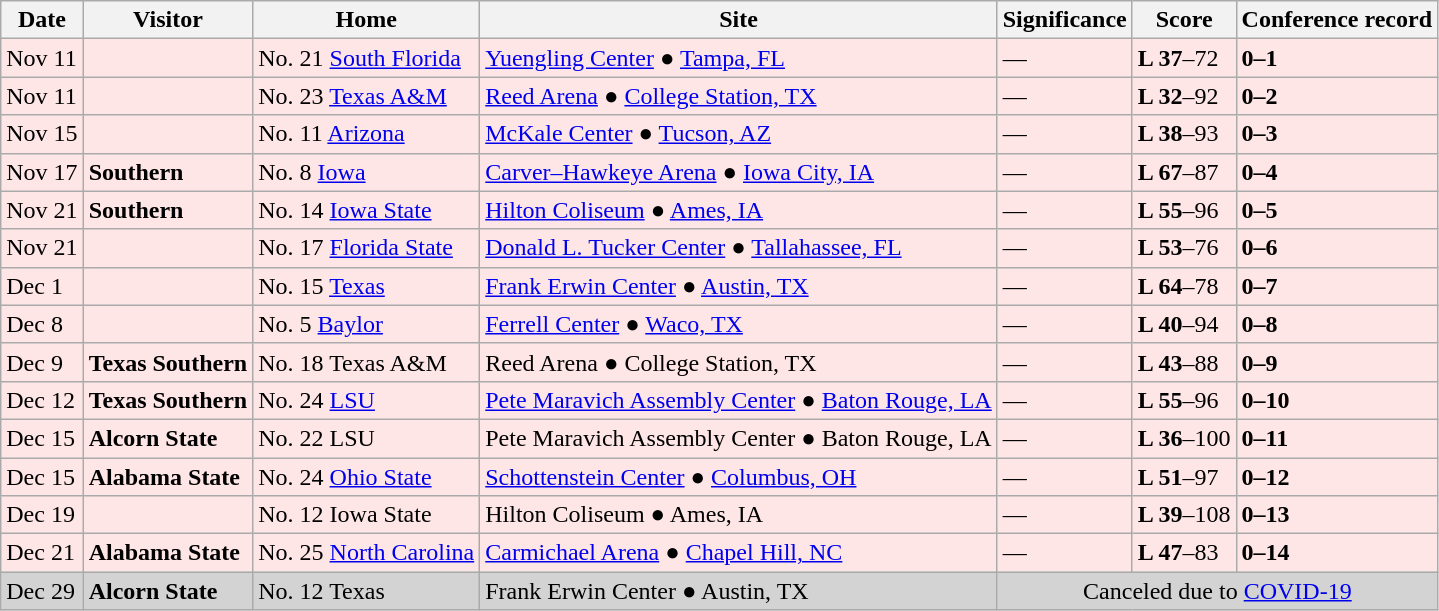<table class="wikitable">
<tr>
<th>Date</th>
<th>Visitor</th>
<th>Home</th>
<th>Site</th>
<th>Significance</th>
<th>Score</th>
<th>Conference record</th>
</tr>
<tr style="background: #ffe6e6;">
<td>Nov 11</td>
<td><strong></strong></td>
<td>No. 21 <a href='#'>South Florida</a></td>
<td><a href='#'>Yuengling Center</a> ● <a href='#'>Tampa, FL</a></td>
<td>―</td>
<td><strong>L 37</strong>–72</td>
<td><strong>0–1</strong></td>
</tr>
<tr style="background: #ffe6e6;">
<td>Nov 11</td>
<td><strong></strong></td>
<td>No. 23 <a href='#'>Texas A&M</a></td>
<td><a href='#'>Reed Arena</a> ● <a href='#'>College Station, TX</a></td>
<td>―</td>
<td><strong>L 32</strong>–92</td>
<td><strong>0–2</strong></td>
</tr>
<tr style="background: #ffe6e6;">
<td>Nov 15</td>
<td><strong></strong></td>
<td>No. 11 <a href='#'>Arizona</a></td>
<td><a href='#'>McKale Center</a> ● <a href='#'>Tucson, AZ</a></td>
<td>―</td>
<td><strong>L 38</strong>–93</td>
<td><strong>0–3</strong></td>
</tr>
<tr style="background: #ffe6e6;">
<td>Nov 17</td>
<td><strong>Southern</strong></td>
<td>No. 8 <a href='#'>Iowa</a></td>
<td><a href='#'>Carver–Hawkeye Arena</a> ● <a href='#'>Iowa City, IA</a></td>
<td>―</td>
<td><strong>L 67</strong>–87</td>
<td><strong>0–4</strong></td>
</tr>
<tr style="background: #ffe6e6;">
<td>Nov 21</td>
<td><strong>Southern</strong></td>
<td>No. 14 <a href='#'>Iowa State</a></td>
<td><a href='#'>Hilton Coliseum</a> ● <a href='#'>Ames, IA</a></td>
<td>―</td>
<td><strong>L 55</strong>–96</td>
<td><strong>0–5</strong></td>
</tr>
<tr style="background: #ffe6e6;">
<td>Nov 21</td>
<td><strong></strong></td>
<td>No. 17 <a href='#'>Florida State</a></td>
<td><a href='#'>Donald L. Tucker Center</a> ● <a href='#'>Tallahassee, FL</a></td>
<td>―</td>
<td><strong>L 53</strong>–76</td>
<td><strong>0–6</strong></td>
</tr>
<tr style="background: #ffe6e6;">
<td>Dec 1</td>
<td><strong></strong></td>
<td>No. 15 <a href='#'>Texas</a></td>
<td><a href='#'>Frank Erwin Center</a> ● <a href='#'>Austin, TX</a></td>
<td>―</td>
<td><strong>L 64</strong>–78</td>
<td><strong>0–7</strong></td>
</tr>
<tr style="background: #ffe6e6;">
<td>Dec 8</td>
<td><strong></strong></td>
<td>No. 5 <a href='#'>Baylor</a></td>
<td><a href='#'>Ferrell Center</a> ● <a href='#'>Waco, TX</a></td>
<td>―</td>
<td><strong>L 40</strong>–94</td>
<td><strong>0–8</strong></td>
</tr>
<tr style="background: #ffe6e6;">
<td>Dec 9</td>
<td><strong>Texas Southern</strong></td>
<td>No. 18 Texas A&M</td>
<td>Reed Arena ● College Station, TX</td>
<td>―</td>
<td><strong>L 43</strong>–88</td>
<td><strong>0–9</strong></td>
</tr>
<tr style="background: #ffe6e6;">
<td>Dec 12</td>
<td><strong>Texas Southern</strong></td>
<td>No. 24 <a href='#'>LSU</a></td>
<td><a href='#'>Pete Maravich Assembly Center</a> ● <a href='#'>Baton Rouge, LA</a></td>
<td>―</td>
<td><strong>L 55</strong>–96</td>
<td><strong>0–10</strong></td>
</tr>
<tr style="background: #ffe6e6;">
<td>Dec 15</td>
<td><strong>Alcorn State</strong></td>
<td>No. 22 LSU</td>
<td>Pete Maravich Assembly Center ● Baton Rouge, LA</td>
<td>―</td>
<td><strong>L 36</strong>–100</td>
<td><strong>0–11</strong></td>
</tr>
<tr style="background: #ffe6e6;">
<td>Dec 15</td>
<td><strong>Alabama State</strong></td>
<td>No. 24 <a href='#'>Ohio State</a></td>
<td><a href='#'>Schottenstein Center</a> ● <a href='#'>Columbus, OH</a></td>
<td>―</td>
<td><strong>L 51</strong>–97</td>
<td><strong>0–12</strong></td>
</tr>
<tr style="background: #ffe6e6;">
<td>Dec 19</td>
<td><strong></strong></td>
<td>No. 12 Iowa State</td>
<td>Hilton Coliseum ● Ames, IA</td>
<td>―</td>
<td><strong>L 39</strong>–108</td>
<td><strong>0–13</strong></td>
</tr>
<tr style="background: #ffe6e6;">
<td>Dec 21</td>
<td><strong>Alabama State</strong></td>
<td>No. 25 <a href='#'>North Carolina</a></td>
<td><a href='#'>Carmichael Arena</a> ● <a href='#'>Chapel Hill, NC</a></td>
<td>―</td>
<td><strong>L 47</strong>–83</td>
<td><strong>0–14</strong></td>
</tr>
<tr style="background: lightgrey">
<td>Dec 29</td>
<td><strong>Alcorn State</strong></td>
<td>No. 12  Texas</td>
<td>Frank Erwin Center ● Austin, TX</td>
<td colspan=3 align=center>Canceled due to <a href='#'>COVID-19</a></td>
</tr>
</table>
